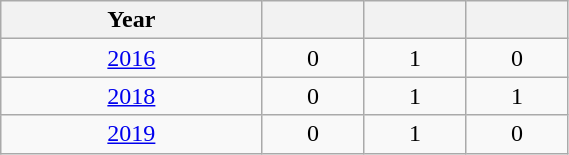<table class="wikitable" width=30% style="font-size:100%; text-align:center;">
<tr>
<th>Year</th>
<th></th>
<th></th>
<th></th>
</tr>
<tr>
<td><a href='#'>2016</a></td>
<td>0</td>
<td>1</td>
<td>0</td>
</tr>
<tr>
<td><a href='#'>2018</a></td>
<td>0</td>
<td>1</td>
<td>1</td>
</tr>
<tr>
<td><a href='#'>2019</a></td>
<td>0</td>
<td>1</td>
<td>0</td>
</tr>
</table>
